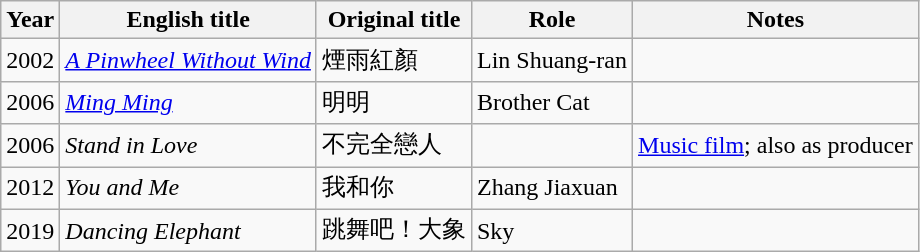<table class="wikitable sortable">
<tr>
<th>Year</th>
<th>English title</th>
<th>Original title</th>
<th>Role</th>
<th class="unsortable">Notes</th>
</tr>
<tr>
<td>2002</td>
<td><em><a href='#'>A Pinwheel Without Wind</a></em></td>
<td>煙雨紅顏</td>
<td>Lin Shuang-ran</td>
<td></td>
</tr>
<tr>
<td>2006</td>
<td><em><a href='#'>Ming Ming</a></em></td>
<td>明明</td>
<td>Brother Cat</td>
<td></td>
</tr>
<tr>
<td>2006</td>
<td><em>Stand in Love</em></td>
<td>不完全戀人</td>
<td></td>
<td><a href='#'>Music film</a>; also as producer</td>
</tr>
<tr>
<td>2012</td>
<td><em>You and Me</em></td>
<td>我和你</td>
<td>Zhang Jiaxuan</td>
<td></td>
</tr>
<tr>
<td>2019</td>
<td><em>Dancing Elephant</em></td>
<td>跳舞吧！大象</td>
<td>Sky</td>
<td></td>
</tr>
</table>
